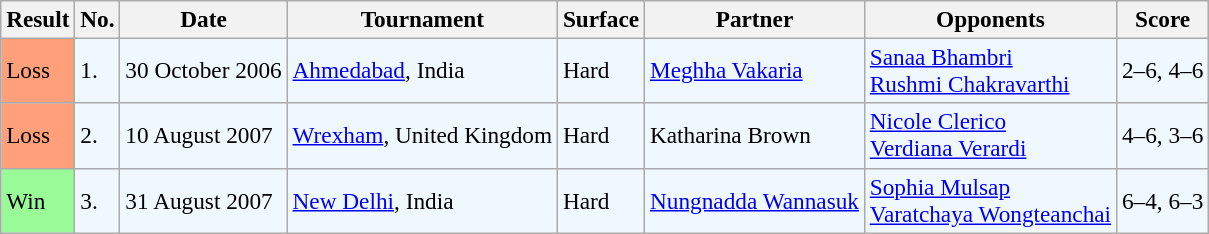<table class="sortable wikitable" style="font-size:97%;">
<tr>
<th>Result</th>
<th>No.</th>
<th>Date</th>
<th>Tournament</th>
<th>Surface</th>
<th>Partner</th>
<th>Opponents</th>
<th class="unsortable">Score</th>
</tr>
<tr bgcolor="#f0f8ff">
<td style="background:#ffa07a;">Loss</td>
<td>1.</td>
<td>30 October 2006</td>
<td><a href='#'>Ahmedabad</a>, India</td>
<td>Hard</td>
<td> <a href='#'>Meghha Vakaria</a></td>
<td> <a href='#'>Sanaa Bhambri</a><br> <a href='#'>Rushmi Chakravarthi</a></td>
<td>2–6, 4–6</td>
</tr>
<tr bgcolor="#f0f8ff">
<td style="background:#ffa07a;">Loss</td>
<td>2.</td>
<td>10 August 2007</td>
<td><a href='#'>Wrexham</a>, United Kingdom</td>
<td>Hard</td>
<td> Katharina Brown</td>
<td> <a href='#'>Nicole Clerico</a><br> <a href='#'>Verdiana Verardi</a></td>
<td>4–6, 3–6</td>
</tr>
<tr bgcolor="#f0f8ff">
<td style="background:#98fb98;">Win</td>
<td>3.</td>
<td>31 August 2007</td>
<td><a href='#'>New Delhi</a>, India</td>
<td>Hard</td>
<td> <a href='#'>Nungnadda Wannasuk</a></td>
<td> <a href='#'>Sophia Mulsap</a><br> <a href='#'>Varatchaya Wongteanchai</a></td>
<td>6–4, 6–3</td>
</tr>
</table>
